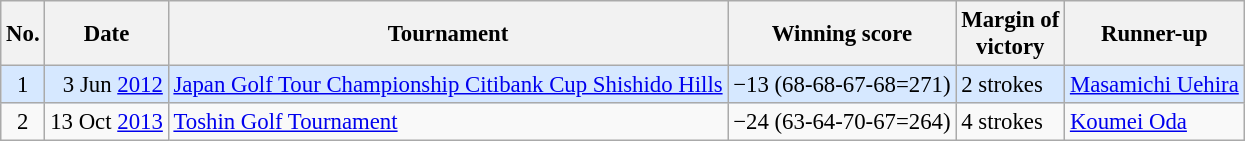<table class="wikitable" style="font-size:95%;">
<tr>
<th>No.</th>
<th>Date</th>
<th>Tournament</th>
<th>Winning score</th>
<th>Margin of<br>victory</th>
<th>Runner-up</th>
</tr>
<tr style="background:#D6E8FF;">
<td align=center>1</td>
<td align=right>3 Jun <a href='#'>2012</a></td>
<td><a href='#'>Japan Golf Tour Championship Citibank Cup Shishido Hills</a></td>
<td>−13 (68-68-67-68=271)</td>
<td>2 strokes</td>
<td> <a href='#'>Masamichi Uehira</a></td>
</tr>
<tr>
<td align=center>2</td>
<td align=right>13 Oct <a href='#'>2013</a></td>
<td><a href='#'>Toshin Golf Tournament</a></td>
<td>−24 (63-64-70-67=264)</td>
<td>4 strokes</td>
<td> <a href='#'>Koumei Oda</a></td>
</tr>
</table>
